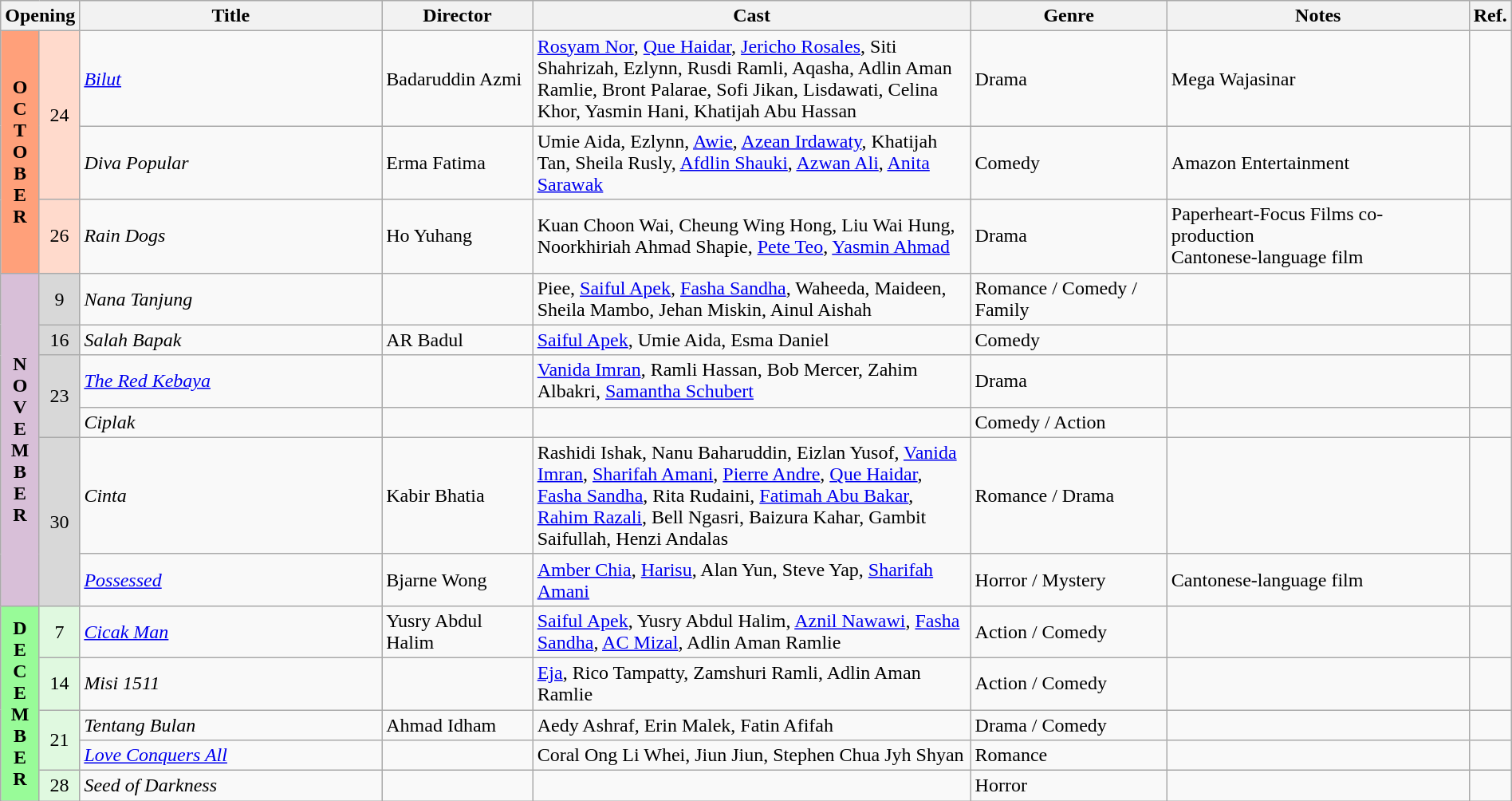<table class="wikitable" width="100%">
<tr>
<th colspan="2">Opening</th>
<th style="width:20%;">Title</th>
<th style="width:10%;">Director</th>
<th>Cast</th>
<th style="width:13%">Genre</th>
<th style="width:20%">Notes</th>
<th>Ref.</th>
</tr>
<tr>
<th rowspan=3 style="text-align:center; background:#ffa07a;">O<br>C<br>T<br>O<br>B<br>E<br>R</th>
<td rowspan=2 style="text-align:center; background:#ffdacc;">24</td>
<td><em><a href='#'>Bilut</a></em></td>
<td>Badaruddin Azmi</td>
<td><a href='#'>Rosyam Nor</a>, <a href='#'>Que Haidar</a>, <a href='#'>Jericho Rosales</a>, Siti Shahrizah, Ezlynn, Rusdi Ramli, Aqasha, Adlin Aman Ramlie, Bront Palarae, Sofi Jikan, Lisdawati, Celina Khor, Yasmin Hani, Khatijah Abu Hassan</td>
<td>Drama</td>
<td>Mega Wajasinar</td>
<td></td>
</tr>
<tr>
<td><em>Diva Popular</em></td>
<td>Erma Fatima</td>
<td>Umie Aida, Ezlynn, <a href='#'>Awie</a>, <a href='#'>Azean Irdawaty</a>, Khatijah Tan, Sheila Rusly, <a href='#'>Afdlin Shauki</a>, <a href='#'>Azwan Ali</a>, <a href='#'>Anita Sarawak</a></td>
<td>Comedy</td>
<td>Amazon Entertainment</td>
<td></td>
</tr>
<tr>
<td rowspan=1 style="text-align:center; background:#ffdacc;">26</td>
<td><em>Rain Dogs</em></td>
<td>Ho Yuhang</td>
<td>Kuan Choon Wai, Cheung Wing Hong, Liu Wai Hung, Noorkhiriah Ahmad Shapie, <a href='#'>Pete Teo</a>, <a href='#'>Yasmin Ahmad</a></td>
<td>Drama</td>
<td>Paperheart-Focus Films co-production<br>Cantonese-language film</td>
<td></td>
</tr>
<tr>
<th rowspan=6 style="text-align:center; background:thistle;">N<br>O<br>V<br>E<br>M<br>B<br>E<br>R</th>
<td rowspan=1 style="text-align:center; background:#d8d8d8;">9</td>
<td><em>Nana Tanjung</em></td>
<td></td>
<td>Piee, <a href='#'>Saiful Apek</a>, <a href='#'>Fasha Sandha</a>, Waheeda, Maideen, Sheila Mambo, Jehan Miskin, Ainul Aishah</td>
<td>Romance / Comedy / Family</td>
<td></td>
<td></td>
</tr>
<tr>
<td rowspan=1 style="text-align:center; background:#d8d8d8;">16</td>
<td><em>Salah Bapak</em></td>
<td>AR Badul</td>
<td><a href='#'>Saiful Apek</a>, Umie Aida, Esma Daniel</td>
<td>Comedy</td>
<td></td>
<td></td>
</tr>
<tr>
<td rowspan=2 style="text-align:center; background:#d8d8d8;">23</td>
<td><em><a href='#'>The Red Kebaya</a></em></td>
<td></td>
<td><a href='#'>Vanida Imran</a>, Ramli Hassan, Bob Mercer, Zahim Albakri, <a href='#'>Samantha Schubert</a></td>
<td>Drama</td>
<td></td>
<td></td>
</tr>
<tr>
<td><em>Ciplak</em></td>
<td></td>
<td></td>
<td>Comedy / Action</td>
<td></td>
<td></td>
</tr>
<tr>
<td rowspan=2 style="text-align:center; background:#d8d8d8;">30</td>
<td><em>Cinta</em></td>
<td>Kabir Bhatia</td>
<td>Rashidi Ishak, Nanu Baharuddin, Eizlan Yusof, <a href='#'>Vanida Imran</a>, <a href='#'>Sharifah Amani</a>, <a href='#'>Pierre Andre</a>, <a href='#'>Que Haidar</a>, <a href='#'>Fasha Sandha</a>, Rita Rudaini, <a href='#'>Fatimah Abu Bakar</a>, <a href='#'>Rahim Razali</a>, Bell Ngasri, Baizura Kahar, Gambit Saifullah, Henzi Andalas</td>
<td>Romance / Drama</td>
<td></td>
<td></td>
</tr>
<tr>
<td><em><a href='#'>Possessed</a></em></td>
<td>Bjarne Wong</td>
<td><a href='#'>Amber Chia</a>, <a href='#'>Harisu</a>, Alan Yun, Steve Yap, <a href='#'>Sharifah Amani</a></td>
<td>Horror / Mystery</td>
<td>Cantonese-language film</td>
<td></td>
</tr>
<tr>
<th rowspan=5 style="text-align:center; background:#98fb98;">D<br>E<br>C<br>E<br>M<br>B<br>E<br>R</th>
<td rowspan=1 style="text-align:center; background:#e0f9e0;">7</td>
<td><em><a href='#'>Cicak Man</a></em></td>
<td>Yusry Abdul Halim</td>
<td><a href='#'>Saiful Apek</a>, Yusry Abdul Halim, <a href='#'>Aznil Nawawi</a>, <a href='#'>Fasha Sandha</a>, <a href='#'>AC Mizal</a>, Adlin Aman Ramlie</td>
<td>Action / Comedy</td>
<td></td>
<td></td>
</tr>
<tr>
<td rowspan=1 style="text-align:center; background:#e0f9e0;">14</td>
<td><em>Misi 1511</em></td>
<td></td>
<td><a href='#'>Eja</a>, Rico Tampatty, Zamshuri Ramli, Adlin Aman Ramlie</td>
<td>Action / Comedy</td>
<td></td>
<td></td>
</tr>
<tr>
<td rowspan=2 style="text-align:center; background:#e0f9e0;">21</td>
<td><em>Tentang Bulan</em></td>
<td>Ahmad Idham</td>
<td>Aedy Ashraf, Erin Malek, Fatin Afifah</td>
<td>Drama / Comedy</td>
<td></td>
<td></td>
</tr>
<tr>
<td><em><a href='#'>Love Conquers All</a></em></td>
<td></td>
<td>Coral Ong Li Whei, Jiun Jiun, Stephen Chua Jyh Shyan</td>
<td>Romance</td>
<td></td>
<td></td>
</tr>
<tr>
<td rowspan=1 style="text-align:center; background:#e0f9e0;">28</td>
<td><em>Seed of Darkness</em></td>
<td></td>
<td></td>
<td>Horror</td>
<td></td>
<td></td>
</tr>
</table>
